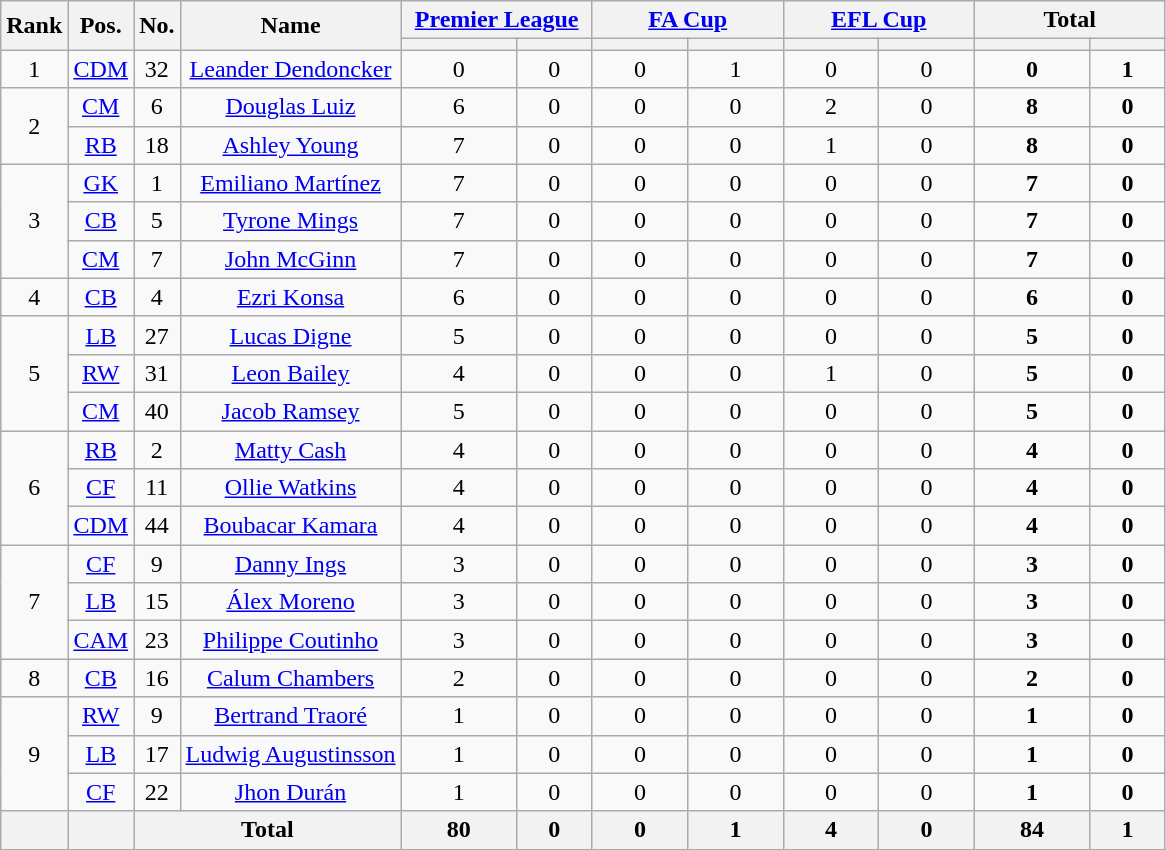<table class="wikitable sortable" style="text-align: center;">
<tr>
<th rowspan="2">Rank</th>
<th rowspan="2">Pos.</th>
<th rowspan="2">No.</th>
<th rowspan="2">Name</th>
<th colspan="2" width=120><a href='#'>Premier League</a></th>
<th colspan="2" width=120><a href='#'>FA Cup</a></th>
<th colspan="2" width=120><a href='#'>EFL Cup</a></th>
<th colspan="2" width=120>Total</th>
</tr>
<tr>
<th></th>
<th></th>
<th></th>
<th></th>
<th></th>
<th></th>
<th></th>
<th></th>
</tr>
<tr>
<td>1</td>
<td><a href='#'>CDM</a></td>
<td>32</td>
<td> <a href='#'>Leander Dendoncker</a></td>
<td>0</td>
<td>0</td>
<td>0</td>
<td>1</td>
<td>0</td>
<td>0</td>
<td><strong>0</strong></td>
<td><strong>1</strong></td>
</tr>
<tr>
<td rowspan="2">2</td>
<td><a href='#'>CM</a></td>
<td>6</td>
<td> <a href='#'>Douglas Luiz</a></td>
<td>6</td>
<td>0</td>
<td>0</td>
<td>0</td>
<td>2</td>
<td>0</td>
<td><strong>8</strong></td>
<td><strong>0</strong></td>
</tr>
<tr>
<td><a href='#'>RB</a></td>
<td>18</td>
<td> <a href='#'>Ashley Young</a></td>
<td>7</td>
<td>0</td>
<td>0</td>
<td>0</td>
<td>1</td>
<td>0</td>
<td><strong>8</strong></td>
<td><strong>0</strong></td>
</tr>
<tr>
<td rowspan="3">3</td>
<td><a href='#'>GK</a></td>
<td>1</td>
<td> <a href='#'>Emiliano Martínez</a></td>
<td>7</td>
<td>0</td>
<td>0</td>
<td>0</td>
<td>0</td>
<td>0</td>
<td><strong>7</strong></td>
<td><strong>0</strong></td>
</tr>
<tr>
<td><a href='#'>CB</a></td>
<td>5</td>
<td> <a href='#'>Tyrone Mings</a></td>
<td>7</td>
<td>0</td>
<td>0</td>
<td>0</td>
<td>0</td>
<td>0</td>
<td><strong>7</strong></td>
<td><strong>0</strong></td>
</tr>
<tr>
<td><a href='#'>CM</a></td>
<td>7</td>
<td> <a href='#'>John McGinn</a></td>
<td>7</td>
<td>0</td>
<td>0</td>
<td>0</td>
<td>0</td>
<td>0</td>
<td><strong>7</strong></td>
<td><strong>0</strong></td>
</tr>
<tr>
<td>4</td>
<td><a href='#'>CB</a></td>
<td>4</td>
<td> <a href='#'>Ezri Konsa</a></td>
<td>6</td>
<td>0</td>
<td>0</td>
<td>0</td>
<td>0</td>
<td>0</td>
<td><strong>6</strong></td>
<td><strong>0</strong></td>
</tr>
<tr>
<td rowspan="3">5</td>
<td><a href='#'>LB</a></td>
<td>27</td>
<td> <a href='#'>Lucas Digne</a></td>
<td>5</td>
<td>0</td>
<td>0</td>
<td>0</td>
<td>0</td>
<td>0</td>
<td><strong>5</strong></td>
<td><strong>0</strong></td>
</tr>
<tr>
<td><a href='#'>RW</a></td>
<td>31</td>
<td> <a href='#'>Leon Bailey</a></td>
<td>4</td>
<td>0</td>
<td>0</td>
<td>0</td>
<td>1</td>
<td>0</td>
<td><strong>5</strong></td>
<td><strong>0</strong></td>
</tr>
<tr>
<td><a href='#'>CM</a></td>
<td>40</td>
<td> <a href='#'>Jacob Ramsey</a></td>
<td>5</td>
<td>0</td>
<td>0</td>
<td>0</td>
<td>0</td>
<td>0</td>
<td><strong>5</strong></td>
<td><strong>0</strong></td>
</tr>
<tr>
<td rowspan="3">6</td>
<td><a href='#'>RB</a></td>
<td>2</td>
<td> <a href='#'>Matty Cash</a></td>
<td>4</td>
<td>0</td>
<td>0</td>
<td>0</td>
<td>0</td>
<td>0</td>
<td><strong>4</strong></td>
<td><strong>0</strong></td>
</tr>
<tr>
<td><a href='#'>CF</a></td>
<td>11</td>
<td> <a href='#'>Ollie Watkins</a></td>
<td>4</td>
<td>0</td>
<td>0</td>
<td>0</td>
<td>0</td>
<td>0</td>
<td><strong>4</strong></td>
<td><strong>0</strong></td>
</tr>
<tr>
<td><a href='#'>CDM</a></td>
<td>44</td>
<td> <a href='#'>Boubacar Kamara</a></td>
<td>4</td>
<td>0</td>
<td>0</td>
<td>0</td>
<td>0</td>
<td>0</td>
<td><strong>4</strong></td>
<td><strong>0</strong></td>
</tr>
<tr>
<td rowspan="3">7</td>
<td><a href='#'>CF</a></td>
<td>9</td>
<td> <a href='#'>Danny Ings</a></td>
<td>3</td>
<td>0</td>
<td>0</td>
<td>0</td>
<td>0</td>
<td>0</td>
<td><strong>3</strong></td>
<td><strong>0</strong></td>
</tr>
<tr>
<td><a href='#'>LB</a></td>
<td>15</td>
<td> <a href='#'>Álex Moreno</a></td>
<td>3</td>
<td>0</td>
<td>0</td>
<td>0</td>
<td>0</td>
<td>0</td>
<td><strong>3</strong></td>
<td><strong>0</strong></td>
</tr>
<tr>
<td><a href='#'>CAM</a></td>
<td>23</td>
<td> <a href='#'>Philippe Coutinho</a></td>
<td>3</td>
<td>0</td>
<td>0</td>
<td>0</td>
<td>0</td>
<td>0</td>
<td><strong>3</strong></td>
<td><strong>0</strong></td>
</tr>
<tr>
<td>8</td>
<td><a href='#'>CB</a></td>
<td>16</td>
<td> <a href='#'>Calum Chambers</a></td>
<td>2</td>
<td>0</td>
<td>0</td>
<td>0</td>
<td>0</td>
<td>0</td>
<td><strong>2</strong></td>
<td><strong>0</strong></td>
</tr>
<tr>
<td rowspan="3">9</td>
<td><a href='#'>RW</a></td>
<td>9</td>
<td> <a href='#'>Bertrand Traoré</a></td>
<td>1</td>
<td>0</td>
<td>0</td>
<td>0</td>
<td>0</td>
<td>0</td>
<td><strong>1</strong></td>
<td><strong>0</strong></td>
</tr>
<tr>
<td><a href='#'>LB</a></td>
<td>17</td>
<td> <a href='#'>Ludwig Augustinsson</a></td>
<td>1</td>
<td>0</td>
<td>0</td>
<td>0</td>
<td>0</td>
<td>0</td>
<td><strong>1</strong></td>
<td><strong>0</strong></td>
</tr>
<tr>
<td><a href='#'>CF</a></td>
<td>22</td>
<td> <a href='#'>Jhon Durán</a></td>
<td>1</td>
<td>0</td>
<td>0</td>
<td>0</td>
<td>0</td>
<td>0</td>
<td><strong>1</strong></td>
<td><strong>0</strong></td>
</tr>
<tr>
<th></th>
<th></th>
<th colspan="2"><strong>Total</strong></th>
<th>80</th>
<th>0</th>
<th>0</th>
<th>1</th>
<th>4</th>
<th>0</th>
<th>84</th>
<th>1</th>
</tr>
</table>
